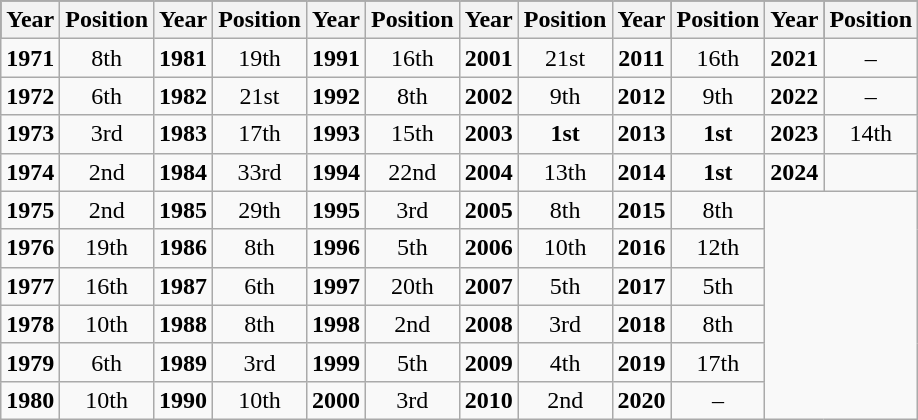<table class="wikitable" style="text-align:center;">
<tr style="background:#000000">
<th>Year</th>
<th>Position</th>
<th>Year</th>
<th>Position</th>
<th>Year</th>
<th>Position</th>
<th>Year</th>
<th>Position</th>
<th>Year</th>
<th>Position</th>
<th>Year</th>
<th>Position</th>
</tr>
<tr>
<td><strong>1971</strong></td>
<td>8th</td>
<td><strong>1981</strong></td>
<td>19th</td>
<td><strong>1991</strong></td>
<td>16th</td>
<td><strong>2001</strong></td>
<td>21st</td>
<td><strong>2011</strong></td>
<td>16th</td>
<td><strong>2021</strong></td>
<td>–</td>
</tr>
<tr>
<td><strong>1972</strong></td>
<td>6th</td>
<td><strong>1982</strong></td>
<td>21st</td>
<td><strong>1992</strong></td>
<td>8th</td>
<td><strong>2002</strong></td>
<td>9th</td>
<td><strong>2012</strong></td>
<td>9th</td>
<td><strong>2022</strong></td>
<td>–</td>
</tr>
<tr>
<td><strong>1973</strong></td>
<td>3rd</td>
<td><strong>1983</strong></td>
<td>17th</td>
<td><strong>1993</strong></td>
<td>15th</td>
<td><strong>2003</strong></td>
<td><strong>1st</strong></td>
<td><strong>2013</strong></td>
<td><strong>1st</strong></td>
<td><strong>2023</strong></td>
<td>14th</td>
</tr>
<tr>
<td><strong>1974</strong></td>
<td>2nd</td>
<td><strong>1984</strong></td>
<td>33rd</td>
<td><strong>1994</strong></td>
<td>22nd</td>
<td><strong>2004</strong></td>
<td>13th</td>
<td><strong>2014</strong></td>
<td><strong>1st</strong></td>
<td><strong>2024</strong></td>
<td></td>
</tr>
<tr>
<td><strong>1975</strong></td>
<td>2nd</td>
<td><strong>1985</strong></td>
<td>29th</td>
<td><strong>1995</strong></td>
<td>3rd</td>
<td><strong>2005</strong></td>
<td>8th</td>
<td><strong>2015</strong></td>
<td>8th</td>
</tr>
<tr>
<td><strong>1976</strong></td>
<td>19th</td>
<td><strong>1986</strong></td>
<td>8th</td>
<td><strong>1996</strong></td>
<td>5th</td>
<td><strong>2006</strong></td>
<td>10th</td>
<td><strong>2016</strong></td>
<td>12th</td>
</tr>
<tr>
<td><strong>1977</strong></td>
<td>16th</td>
<td><strong>1987</strong></td>
<td>6th</td>
<td><strong>1997</strong></td>
<td>20th</td>
<td><strong>2007</strong></td>
<td>5th</td>
<td><strong>2017</strong></td>
<td>5th</td>
</tr>
<tr>
<td><strong>1978</strong></td>
<td>10th</td>
<td><strong>1988</strong></td>
<td>8th</td>
<td><strong>1998</strong></td>
<td>2nd</td>
<td><strong>2008</strong></td>
<td>3rd</td>
<td><strong>2018</strong></td>
<td>8th</td>
</tr>
<tr>
<td><strong>1979</strong></td>
<td>6th</td>
<td><strong>1989</strong></td>
<td>3rd</td>
<td><strong>1999</strong></td>
<td>5th</td>
<td><strong>2009</strong></td>
<td>4th</td>
<td><strong>2019</strong></td>
<td>17th</td>
</tr>
<tr>
<td><strong>1980</strong></td>
<td>10th</td>
<td><strong>1990</strong></td>
<td>10th</td>
<td><strong>2000</strong></td>
<td>3rd</td>
<td><strong>2010</strong></td>
<td>2nd</td>
<td><strong>2020</strong></td>
<td>–</td>
</tr>
</table>
